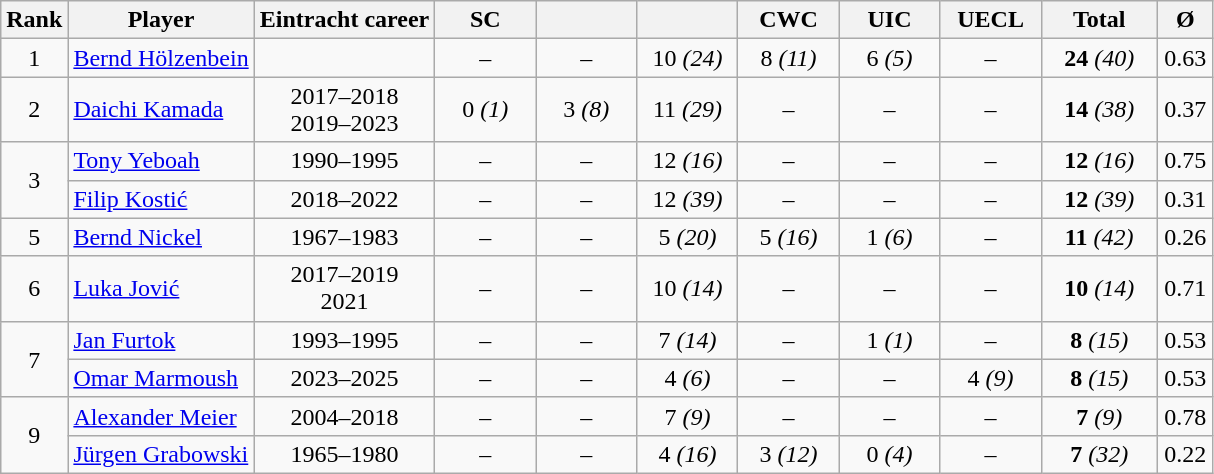<table class="wikitable sortable" style="text-align: center;">
<tr>
<th>Rank</th>
<th>Player</th>
<th>Eintracht career</th>
<th width=60>SC</th>
<th width=60></th>
<th width=60></th>
<th width=60>CWC</th>
<th width=60>UIC</th>
<th width=60>UECL</th>
<th width=70>Total</th>
<th width=30>Ø</th>
</tr>
<tr>
<td>1</td>
<td align="left"> <a href='#'>Bernd Hölzenbein</a></td>
<td></td>
<td>–</td>
<td>–</td>
<td>10 <em>(24)</em></td>
<td>8 <em>(11)</em></td>
<td>6 <em>(5)</em></td>
<td>–</td>
<td><strong>24</strong> <em>(40)</em></td>
<td>0.63</td>
</tr>
<tr>
<td>2</td>
<td align="left"> <a href='#'>Daichi Kamada</a></td>
<td>2017–2018<br>2019–2023</td>
<td>0 <em>(1)</em></td>
<td>3 <em>(8)</em></td>
<td>11 <em>(29)</em></td>
<td>–</td>
<td>–</td>
<td>–</td>
<td><strong>14</strong> <em>(38)</em></td>
<td>0.37</td>
</tr>
<tr>
<td rowspan=2>3</td>
<td align="left"> <a href='#'>Tony Yeboah</a></td>
<td>1990–1995</td>
<td>–</td>
<td>–</td>
<td>12 <em>(16)</em></td>
<td>–</td>
<td>–</td>
<td>–</td>
<td><strong>12</strong> <em>(16)</em></td>
<td>0.75</td>
</tr>
<tr>
<td align="left"> <a href='#'>Filip Kostić</a></td>
<td>2018–2022</td>
<td>–</td>
<td>–</td>
<td>12 <em>(39)</em></td>
<td>–</td>
<td>–</td>
<td>–</td>
<td><strong>12</strong> <em>(39)</em></td>
<td>0.31</td>
</tr>
<tr>
<td>5</td>
<td align="left"> <a href='#'>Bernd Nickel</a></td>
<td>1967–1983</td>
<td>–</td>
<td>–</td>
<td>5 <em>(20)</em></td>
<td>5 <em>(16)</em></td>
<td>1 <em>(6)</em></td>
<td>–</td>
<td><strong>11</strong> <em>(42)</em></td>
<td>0.26</td>
</tr>
<tr>
<td>6</td>
<td align="left"> <a href='#'>Luka Jović</a></td>
<td>2017–2019<br>2021</td>
<td>–</td>
<td>–</td>
<td>10 <em>(14)</em></td>
<td>–</td>
<td>–</td>
<td>–</td>
<td><strong>10</strong> <em>(14)</em></td>
<td>0.71</td>
</tr>
<tr>
<td rowspan=2>7</td>
<td align="left"> <a href='#'>Jan Furtok</a></td>
<td>1993–1995</td>
<td>–</td>
<td>–</td>
<td>7 <em>(14)</em></td>
<td>–</td>
<td>1 <em>(1)</em></td>
<td>–</td>
<td><strong>8</strong> <em>(15)</em></td>
<td>0.53</td>
</tr>
<tr>
<td align="left"> <a href='#'>Omar Marmoush</a></td>
<td>2023–2025</td>
<td>–</td>
<td>–</td>
<td>4 <em>(6)</em></td>
<td>–</td>
<td>–</td>
<td>4 <em>(9)</em></td>
<td><strong>8</strong> <em>(15)</em></td>
<td>0.53</td>
</tr>
<tr>
<td rowspan=2>9</td>
<td align="left"> <a href='#'>Alexander Meier</a></td>
<td>2004–2018</td>
<td>–</td>
<td>–</td>
<td>7 <em>(9)</em></td>
<td>–</td>
<td>–</td>
<td>–</td>
<td><strong>7</strong> <em>(9)</em></td>
<td>0.78</td>
</tr>
<tr>
<td align="left"> <a href='#'>Jürgen Grabowski</a></td>
<td>1965–1980</td>
<td>–</td>
<td>–</td>
<td>4 <em>(16)</em></td>
<td>3 <em>(12)</em></td>
<td>0 <em>(4)</em></td>
<td>–</td>
<td><strong>7</strong> <em>(32)</em></td>
<td>0.22</td>
</tr>
</table>
